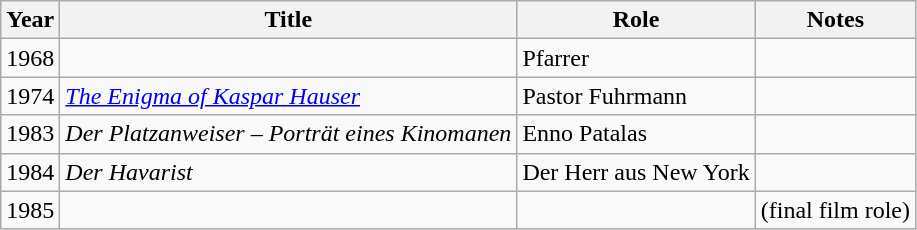<table class="wikitable">
<tr>
<th>Year</th>
<th>Title</th>
<th>Role</th>
<th>Notes</th>
</tr>
<tr>
<td>1968</td>
<td><em></em></td>
<td>Pfarrer</td>
<td></td>
</tr>
<tr>
<td>1974</td>
<td><em><a href='#'>The Enigma of Kaspar Hauser</a></em></td>
<td>Pastor Fuhrmann</td>
<td></td>
</tr>
<tr>
<td>1983</td>
<td><em>Der Platzanweiser – Porträt eines Kinomanen</em></td>
<td>Enno Patalas</td>
<td></td>
</tr>
<tr>
<td>1984</td>
<td><em>Der Havarist</em></td>
<td>Der Herr aus New York</td>
<td></td>
</tr>
<tr>
<td>1985</td>
<td><em></em></td>
<td></td>
<td>(final film role)</td>
</tr>
</table>
